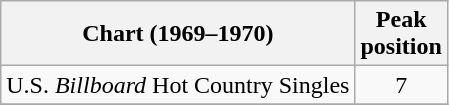<table class="wikitable sortable">
<tr>
<th align="left">Chart (1969–1970)</th>
<th align="center">Peak<br>position</th>
</tr>
<tr>
<td align="left">U.S. <em>Billboard</em> Hot Country Singles</td>
<td align="center">7</td>
</tr>
<tr>
</tr>
</table>
